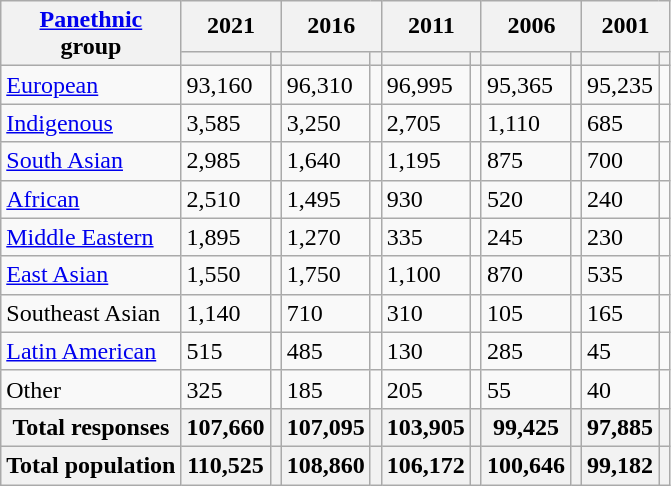<table class="wikitable collapsible sortable">
<tr>
<th rowspan="2"><a href='#'>Panethnic</a><br>group</th>
<th colspan="2">2021</th>
<th colspan="2">2016</th>
<th colspan="2">2011</th>
<th colspan="2">2006</th>
<th colspan="2">2001</th>
</tr>
<tr>
<th><a href='#'></a></th>
<th></th>
<th></th>
<th></th>
<th></th>
<th></th>
<th></th>
<th></th>
<th></th>
<th></th>
</tr>
<tr>
<td><a href='#'>European</a></td>
<td>93,160</td>
<td></td>
<td>96,310</td>
<td></td>
<td>96,995</td>
<td></td>
<td>95,365</td>
<td></td>
<td>95,235</td>
<td></td>
</tr>
<tr>
<td><a href='#'>Indigenous</a></td>
<td>3,585</td>
<td></td>
<td>3,250</td>
<td></td>
<td>2,705</td>
<td></td>
<td>1,110</td>
<td></td>
<td>685</td>
<td></td>
</tr>
<tr>
<td><a href='#'>South Asian</a></td>
<td>2,985</td>
<td></td>
<td>1,640</td>
<td></td>
<td>1,195</td>
<td></td>
<td>875</td>
<td></td>
<td>700</td>
<td></td>
</tr>
<tr>
<td><a href='#'>African</a></td>
<td>2,510</td>
<td></td>
<td>1,495</td>
<td></td>
<td>930</td>
<td></td>
<td>520</td>
<td></td>
<td>240</td>
<td></td>
</tr>
<tr>
<td><a href='#'>Middle Eastern</a></td>
<td>1,895</td>
<td></td>
<td>1,270</td>
<td></td>
<td>335</td>
<td></td>
<td>245</td>
<td></td>
<td>230</td>
<td></td>
</tr>
<tr>
<td><a href='#'>East Asian</a></td>
<td>1,550</td>
<td></td>
<td>1,750</td>
<td></td>
<td>1,100</td>
<td></td>
<td>870</td>
<td></td>
<td>535</td>
<td></td>
</tr>
<tr>
<td>Southeast Asian</td>
<td>1,140</td>
<td></td>
<td>710</td>
<td></td>
<td>310</td>
<td></td>
<td>105</td>
<td></td>
<td>165</td>
<td></td>
</tr>
<tr>
<td><a href='#'>Latin American</a></td>
<td>515</td>
<td></td>
<td>485</td>
<td></td>
<td>130</td>
<td></td>
<td>285</td>
<td></td>
<td>45</td>
<td></td>
</tr>
<tr>
<td>Other</td>
<td>325</td>
<td></td>
<td>185</td>
<td></td>
<td>205</td>
<td></td>
<td>55</td>
<td></td>
<td>40</td>
<td></td>
</tr>
<tr>
<th>Total responses</th>
<th>107,660</th>
<th></th>
<th>107,095</th>
<th></th>
<th>103,905</th>
<th></th>
<th>99,425</th>
<th></th>
<th>97,885</th>
<th></th>
</tr>
<tr>
<th>Total population</th>
<th>110,525</th>
<th></th>
<th>108,860</th>
<th></th>
<th>106,172</th>
<th></th>
<th>100,646</th>
<th></th>
<th>99,182</th>
<th></th>
</tr>
</table>
